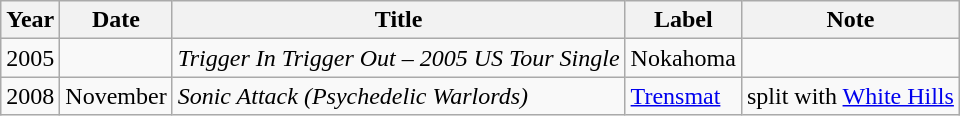<table class="wikitable">
<tr>
<th>Year</th>
<th>Date</th>
<th>Title</th>
<th>Label</th>
<th>Note</th>
</tr>
<tr>
<td>2005</td>
<td></td>
<td><em>Trigger In Trigger Out – 2005 US Tour Single</em></td>
<td>Nokahoma</td>
<td></td>
</tr>
<tr>
<td>2008</td>
<td>November</td>
<td><em>Sonic Attack (Psychedelic Warlords)</em></td>
<td><a href='#'>Trensmat</a></td>
<td>split with <a href='#'>White Hills</a></td>
</tr>
</table>
